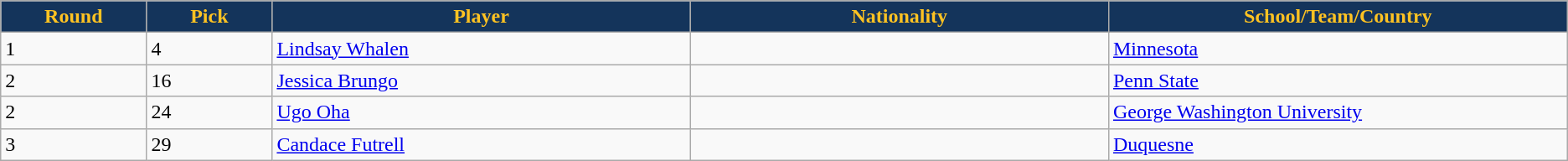<table class="wikitable">
<tr>
<th style="background:#14345B; color:#ffc322;" width="3%">Round</th>
<th style="background:#14345B; color:#ffc322;" width="3%">Pick</th>
<th style="background:#14345B; color:#ffc322;" width="10%">Player</th>
<th style="background:#14345B; color:#ffc322;" width="10%">Nationality</th>
<th style="background:#14345B; color:#ffc322;" width="10%">School/Team/Country</th>
</tr>
<tr>
<td>1</td>
<td>4</td>
<td><a href='#'>Lindsay Whalen</a></td>
<td></td>
<td><a href='#'>Minnesota</a></td>
</tr>
<tr>
<td>2</td>
<td>16</td>
<td><a href='#'>Jessica Brungo</a></td>
<td></td>
<td><a href='#'>Penn State</a></td>
</tr>
<tr>
<td>2</td>
<td>24</td>
<td><a href='#'>Ugo Oha</a></td>
<td></td>
<td><a href='#'>George Washington University</a></td>
</tr>
<tr>
<td>3</td>
<td>29</td>
<td><a href='#'>Candace Futrell</a></td>
<td></td>
<td><a href='#'>Duquesne</a></td>
</tr>
</table>
